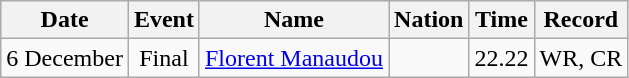<table class=wikitable style=text-align:center>
<tr>
<th>Date</th>
<th>Event</th>
<th>Name</th>
<th>Nation</th>
<th>Time</th>
<th>Record</th>
</tr>
<tr>
<td>6 December</td>
<td>Final</td>
<td align=left><a href='#'>Florent Manaudou</a></td>
<td align=left></td>
<td>22.22</td>
<td>WR, CR</td>
</tr>
</table>
